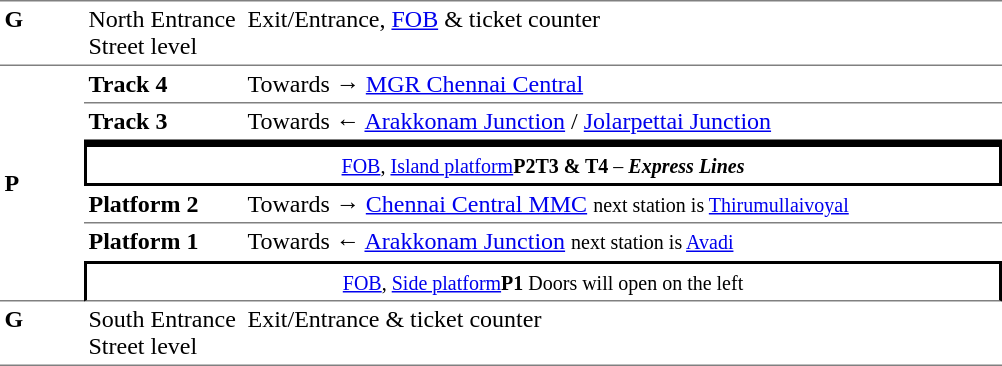<table cellpadding="3" cellspacing="0" border="0">
<tr>
<td valign="top" width="50" style="border-top:solid 1px gray;border-bottom:solid 1px gray;"><strong>G</strong></td>
<td valign="top" width="100" style="border-top:solid 1px gray;border-bottom:solid 1px gray;">North Entrance Street level</td>
<td valign="top" width="390" style="border-top:solid 1px gray;border-bottom:solid 1px gray;">Exit/Entrance, <a href='#'>FOB</a> & ticket counter</td>
</tr>
<tr>
<td rowspan="6" style="border-bottom:solid 1px gray;" width="50" valign="center"><strong>P</strong></td>
<td width="100" style="border-bottom:solid 1px gray;"><span><strong>Track 4</strong></span></td>
<td width="500" style="border-bottom:solid 1px gray;">Towards → <a href='#'>MGR Chennai Central</a></td>
</tr>
<tr>
<td width="100" style="border-bottom:solid 3px black;"><span><strong>Track 3</strong></span></td>
<td width="500" style="border-bottom:solid 3px black;">Towards ← <a href='#'>Arakkonam Junction</a> / <a href='#'>Jolarpettai Junction</a></td>
</tr>
<tr>
<td colspan="2" style="border-top:solid 2px black;border-right:solid 2px black;border-left:solid 2px black;border-bottom:solid 2px black;text-align:center;"><a href='#'><small>FOB</small></a><small>, <a href='#'>Island platform</a><strong>P2</strong><strong>T3 & T4</strong> – <strong><em>Express Lines</em></strong></small></td>
</tr>
<tr>
<td width="100" style="border-bottom:solid 1px gray;"><span><strong>Platform 2</strong></span></td>
<td style="border-bottom:solid 1px gray;" width="500">Towards → <a href='#'>Chennai Central MMC</a> <small>next station is <a href='#'>Thirumullaivoyal</a></small></td>
</tr>
<tr>
<td width="100" style="border-bottom:solid 1px white;"><span><strong>Platform 1</strong></span></td>
<td style="border-bottom:solid 1px white;" width="500">Towards ← <a href='#'>Arakkonam Junction</a> <small>next station is <a href='#'>Avadi</a></small></td>
</tr>
<tr>
<td colspan="2" width="100" style="border-top:solid 2px black;border-right:solid 2px black;border-left:solid 2px black;border-bottom:solid 1px gray;" align="center"><a href='#'><small>FOB</small></a><small>, <a href='#'>Side platform</a><strong>P1</strong> Doors will open on the left</small></td>
</tr>
<tr>
<td style="border-bottom:solid 1px gray;" width="50" valign="top"><strong>G</strong></td>
<td style="border-bottom:solid 1px gray;" width="50" valign="top">South Entrance Street level</td>
<td style="border-bottom:solid 1px gray;" width="50" valign="top">Exit/Entrance & ticket counter</td>
</tr>
<tr>
</tr>
</table>
